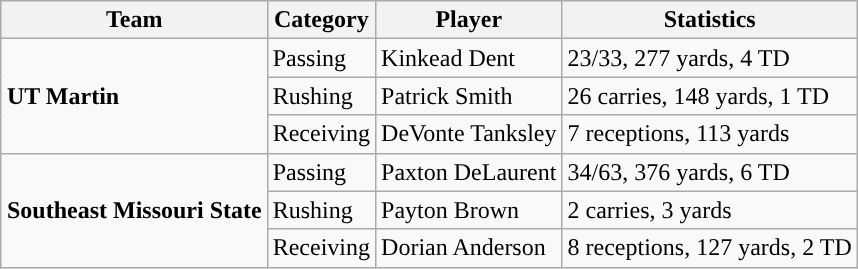<table class="wikitable" style="float: right;">
<tr>
<th>Team</th>
<th>Category</th>
<th>Player</th>
<th>Statistics</th>
</tr>
<tr>
<td rowspan=3><strong>UT Martin</strong></td>
<td>Passing</td>
<td>Kinkead Dent</td>
<td>23/33, 277 yards, 4 TD</td>
</tr>
<tr>
<td>Rushing</td>
<td>Patrick Smith</td>
<td>26 carries, 148 yards, 1 TD</td>
</tr>
<tr>
<td>Receiving</td>
<td>DeVonte Tanksley</td>
<td>7 receptions, 113 yards</td>
</tr>
<tr>
<td rowspan=3><strong>Southeast Missouri State</strong></td>
<td>Passing</td>
<td>Paxton DeLaurent</td>
<td>34/63, 376 yards, 6 TD</td>
</tr>
<tr>
<td>Rushing</td>
<td>Payton Brown</td>
<td>2 carries, 3 yards</td>
</tr>
<tr>
<td>Receiving</td>
<td>Dorian Anderson</td>
<td>8 receptions, 127 yards, 2 TD</td>
</tr>
</table>
